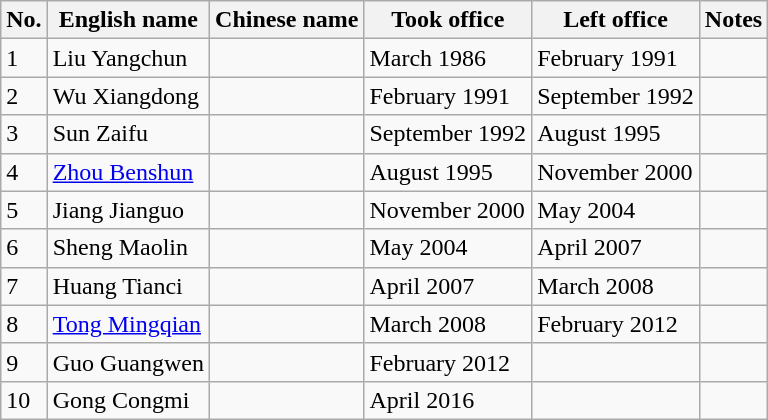<table class="wikitable">
<tr>
<th>No.</th>
<th>English name</th>
<th>Chinese name</th>
<th>Took office</th>
<th>Left office</th>
<th>Notes</th>
</tr>
<tr>
<td>1</td>
<td>Liu Yangchun</td>
<td></td>
<td>March 1986</td>
<td>February 1991</td>
<td></td>
</tr>
<tr>
<td>2</td>
<td>Wu Xiangdong</td>
<td></td>
<td>February 1991</td>
<td>September 1992</td>
<td></td>
</tr>
<tr>
<td>3</td>
<td>Sun Zaifu</td>
<td></td>
<td>September 1992</td>
<td>August 1995</td>
<td></td>
</tr>
<tr>
<td>4</td>
<td><a href='#'>Zhou Benshun</a></td>
<td></td>
<td>August 1995</td>
<td>November 2000</td>
<td></td>
</tr>
<tr>
<td>5</td>
<td>Jiang Jianguo</td>
<td></td>
<td>November 2000</td>
<td>May 2004</td>
<td></td>
</tr>
<tr>
<td>6</td>
<td>Sheng Maolin</td>
<td></td>
<td>May 2004</td>
<td>April 2007</td>
<td></td>
</tr>
<tr>
<td>7</td>
<td>Huang Tianci</td>
<td></td>
<td>April 2007</td>
<td>March 2008</td>
<td></td>
</tr>
<tr>
<td>8</td>
<td><a href='#'>Tong Mingqian</a></td>
<td></td>
<td>March 2008</td>
<td>February 2012</td>
<td></td>
</tr>
<tr>
<td>9</td>
<td>Guo Guangwen</td>
<td></td>
<td>February 2012</td>
<td></td>
<td></td>
</tr>
<tr>
<td>10</td>
<td>Gong Congmi</td>
<td></td>
<td>April 2016</td>
<td></td>
<td></td>
</tr>
</table>
